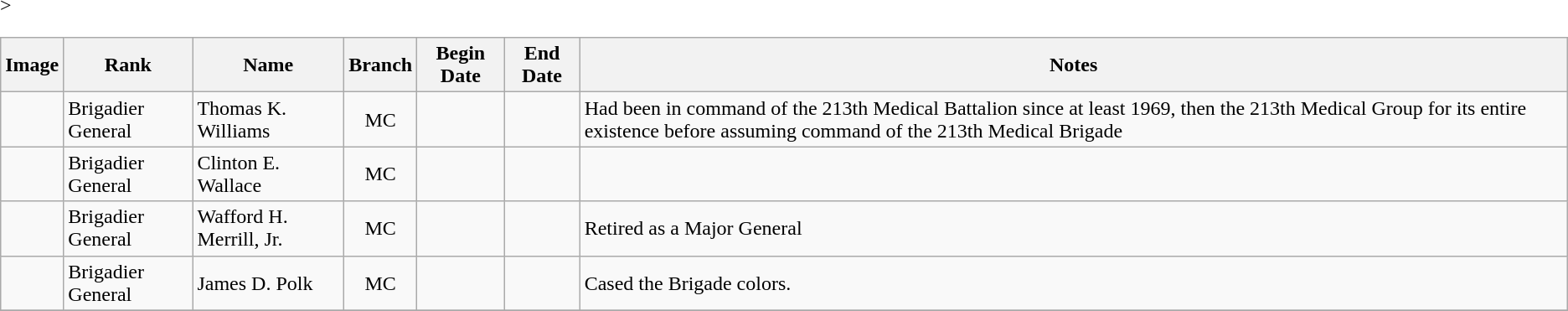<table class="wikitable sortable">
<tr>
<th class=unsortable>Image</th>
<th class=unsortable>Rank</th>
<th>Name</th>
<th>Branch</th>
<th>Begin Date</th>
<th>End Date</th>
<th class=unsortable>Notes</th>
</tr>
<tr>
<td></td>
<td>Brigadier General</td>
<td Sortname>Thomas K. Williams</td>
<td align=center>MC</td>
<td align=center></td>
<td align=center></td>
<td>Had been in command of the 213th Medical Battalion since at least 1969, then the 213th Medical Group for its entire existence before assuming command of the 213th Medical Brigade</td>
</tr>
<tr>
<td></td>
<td>Brigadier General</td>
<td Sortname>Clinton E. Wallace</td>
<td align=center>MC</td>
<td align=center></td>
<td align=center></td>
<td></td>
</tr>
<tr>
<td></td>
<td>Brigadier General</td>
<td Sortname>Wafford H. Merrill, Jr.</td>
<td align=center>MC</td>
<td align=center></td>
<td align=center></td>
<td>Retired as a Major General</td>
</tr>
<tr>
<td></td>
<td>Brigadier General</td>
<td Sortname>James D. Polk</td>
<td align=center>MC</td>
<td align=center></td>
<td align=center></td>
<td>Cased the Brigade colors.</td>
</tr>
<tr -->>
</tr>
</table>
